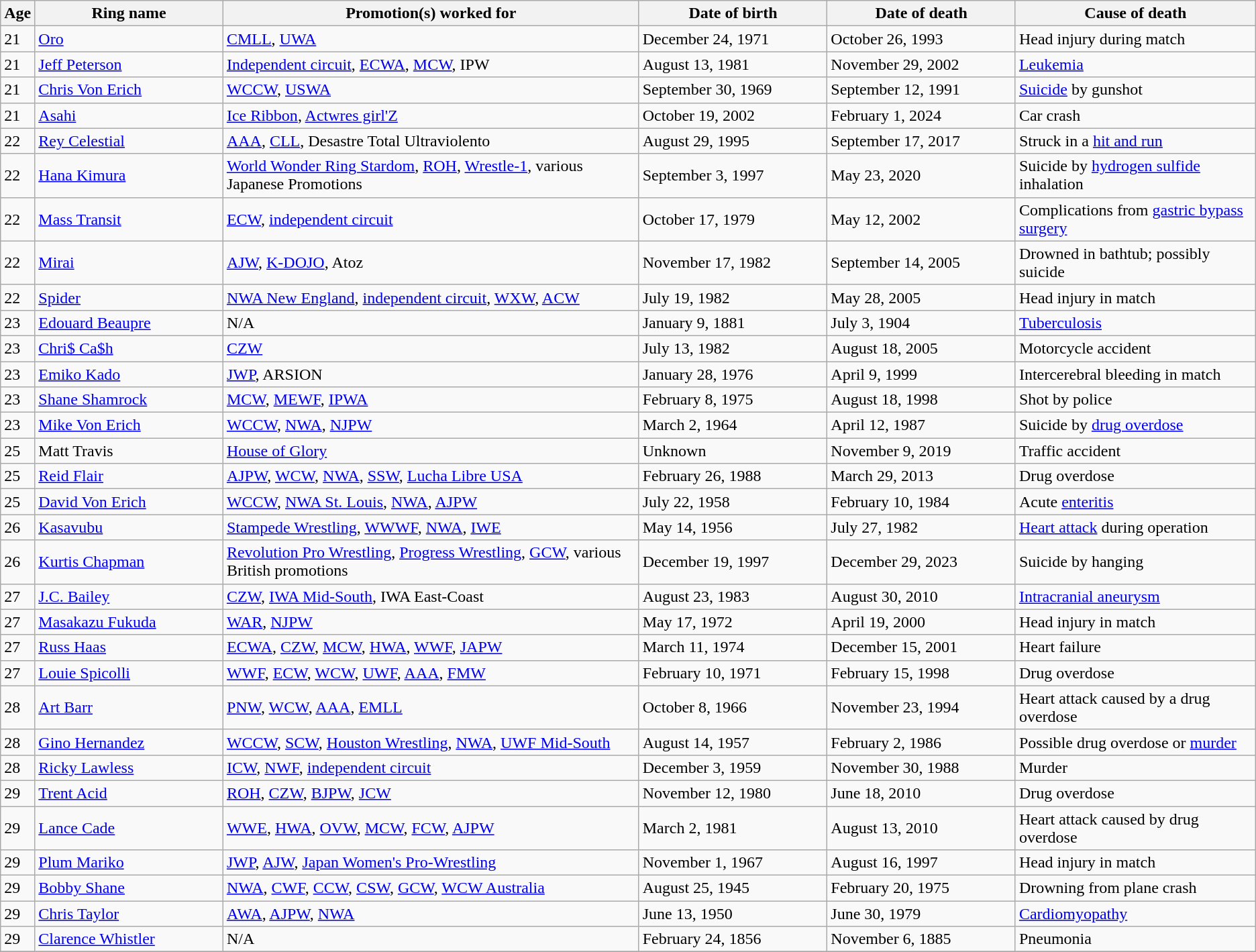<table class="wikitable sortable">
<tr>
<th style="width:1%;" scope="col">Age</th>
<th style="width:15%;" scope="col"><strong>Ring name</strong><br></th>
<th class="unsortable"><strong>Promotion(s) worked for</strong></th>
<th style="width:15%;" scope="col" data-sort-type=date><strong>Date of birth</strong></th>
<th style="width:15%;" scope="col" data-sort-type=date><strong>Date of death</strong></th>
<th class="unsortable"><strong>Cause of death</strong></th>
</tr>
<tr>
<td>21</td>
<td><a href='#'>Oro</a><br></td>
<td><a href='#'>CMLL</a>, <a href='#'>UWA</a></td>
<td>December 24, 1971</td>
<td>October 26, 1993</td>
<td>Head injury during match</td>
</tr>
<tr>
<td>21</td>
<td><a href='#'>Jeff Peterson</a></td>
<td><a href='#'>Independent circuit</a>, <a href='#'>ECWA</a>, <a href='#'>MCW</a>, IPW</td>
<td>August 13, 1981</td>
<td>November 29, 2002</td>
<td><a href='#'>Leukemia</a></td>
</tr>
<tr>
<td>21</td>
<td><a href='#'>Chris Von Erich</a><br></td>
<td><a href='#'>WCCW</a>, <a href='#'>USWA</a></td>
<td>September 30, 1969</td>
<td>September 12, 1991</td>
<td><a href='#'>Suicide</a> by gunshot</td>
</tr>
<tr>
<td>21</td>
<td><a href='#'>Asahi</a><br></td>
<td><a href='#'>Ice Ribbon</a>, <a href='#'>Actwres girl'Z</a></td>
<td>October 19, 2002</td>
<td>February 1, 2024</td>
<td>Car crash</td>
</tr>
<tr>
<td>22</td>
<td><a href='#'>Rey Celestial</a> </td>
<td><a href='#'>AAA</a>, <a href='#'>CLL</a>, Desastre Total Ultraviolento</td>
<td>August 29, 1995</td>
<td>September 17, 2017</td>
<td>Struck in a <a href='#'>hit and run</a></td>
</tr>
<tr>
<td>22</td>
<td><a href='#'>Hana Kimura</a></td>
<td><a href='#'>World Wonder Ring Stardom</a>, <a href='#'>ROH</a>, <a href='#'>Wrestle-1</a>, various Japanese Promotions</td>
<td>September 3, 1997</td>
<td>May 23, 2020</td>
<td>Suicide by <a href='#'>hydrogen sulfide</a> inhalation</td>
</tr>
<tr>
<td>22</td>
<td><a href='#'>Mass Transit</a> </td>
<td><a href='#'>ECW</a>, <a href='#'>independent circuit</a></td>
<td>October 17, 1979</td>
<td>May 12, 2002</td>
<td>Complications from <a href='#'>gastric bypass surgery</a></td>
</tr>
<tr>
<td>22</td>
<td><a href='#'>Mirai</a><br></td>
<td><a href='#'>AJW</a>, <a href='#'>K-DOJO</a>, Atoz</td>
<td>November 17, 1982</td>
<td>September 14, 2005</td>
<td>Drowned in bathtub; possibly suicide</td>
</tr>
<tr>
<td>22</td>
<td><a href='#'>Spider</a><br></td>
<td><a href='#'>NWA New England</a>, <a href='#'>independent circuit</a>, <a href='#'>WXW</a>, <a href='#'>ACW</a></td>
<td>July 19, 1982</td>
<td>May 28, 2005</td>
<td>Head injury in match</td>
</tr>
<tr>
<td>23</td>
<td><a href='#'>Edouard Beaupre</a><br></td>
<td>N/A</td>
<td>January 9, 1881</td>
<td>July 3, 1904</td>
<td><a href='#'>Tuberculosis</a></td>
</tr>
<tr>
<td>23</td>
<td><a href='#'>Chri$ Ca$h</a><br></td>
<td><a href='#'>CZW</a></td>
<td>July 13, 1982</td>
<td>August 18, 2005</td>
<td>Motorcycle accident</td>
</tr>
<tr>
<td>23</td>
<td><a href='#'>Emiko Kado</a></td>
<td><a href='#'>JWP</a>, ARSION</td>
<td>January 28, 1976</td>
<td>April 9, 1999</td>
<td>Intercerebral bleeding in match</td>
</tr>
<tr>
<td>23</td>
<td><a href='#'>Shane Shamrock</a><br></td>
<td><a href='#'>MCW</a>, <a href='#'>MEWF</a>, <a href='#'>IPWA</a></td>
<td>February 8, 1975</td>
<td>August 18, 1998</td>
<td>Shot by police</td>
</tr>
<tr>
<td>23</td>
<td><a href='#'>Mike Von Erich</a><br></td>
<td><a href='#'>WCCW</a>, <a href='#'>NWA</a>, <a href='#'>NJPW</a></td>
<td>March 2, 1964</td>
<td>April 12, 1987</td>
<td>Suicide by <a href='#'>drug overdose</a></td>
</tr>
<tr>
<td>25</td>
<td>Matt Travis</td>
<td><a href='#'>House of Glory</a></td>
<td>Unknown</td>
<td>November 9, 2019</td>
<td>Traffic accident</td>
</tr>
<tr>
<td>25</td>
<td><a href='#'>Reid Flair</a><br></td>
<td><a href='#'>AJPW</a>, <a href='#'>WCW</a>, <a href='#'>NWA</a>, <a href='#'>SSW</a>, <a href='#'>Lucha Libre USA</a></td>
<td>February 26, 1988</td>
<td>March 29, 2013</td>
<td>Drug overdose</td>
</tr>
<tr>
<td>25</td>
<td><a href='#'>David Von Erich</a><br></td>
<td><a href='#'>WCCW</a>, <a href='#'>NWA St. Louis</a>, <a href='#'>NWA</a>, <a href='#'>AJPW</a></td>
<td>July 22, 1958</td>
<td>February 10, 1984</td>
<td>Acute <a href='#'>enteritis</a></td>
</tr>
<tr>
<td>26</td>
<td><a href='#'>Kasavubu</a><br></td>
<td><a href='#'>Stampede Wrestling</a>, <a href='#'>WWWF</a>, <a href='#'>NWA</a>, <a href='#'>IWE</a></td>
<td>May 14, 1956</td>
<td>July 27, 1982</td>
<td><a href='#'>Heart attack</a> during operation</td>
</tr>
<tr>
<td>26</td>
<td><a href='#'>Kurtis Chapman</a></td>
<td><a href='#'>Revolution Pro Wrestling</a>, <a href='#'>Progress Wrestling</a>, <a href='#'>GCW</a>, various British promotions</td>
<td>December 19, 1997</td>
<td>December 29, 2023</td>
<td>Suicide by hanging</td>
</tr>
<tr>
<td>27</td>
<td><a href='#'>J.C. Bailey</a></td>
<td><a href='#'>CZW</a>, <a href='#'>IWA Mid-South</a>, IWA East-Coast</td>
<td>August 23, 1983</td>
<td>August 30, 2010</td>
<td><a href='#'>Intracranial aneurysm</a></td>
</tr>
<tr>
<td>27</td>
<td><a href='#'>Masakazu Fukuda</a></td>
<td><a href='#'>WAR</a>, <a href='#'>NJPW</a></td>
<td>May 17, 1972</td>
<td>April 19, 2000</td>
<td>Head injury in match</td>
</tr>
<tr>
<td>27</td>
<td><a href='#'>Russ Haas</a><br></td>
<td><a href='#'>ECWA</a>, <a href='#'>CZW</a>, <a href='#'>MCW</a>, <a href='#'>HWA</a>, <a href='#'>WWF</a>, <a href='#'>JAPW</a></td>
<td>March 11, 1974</td>
<td>December 15, 2001</td>
<td>Heart failure</td>
</tr>
<tr>
<td>27</td>
<td><a href='#'>Louie Spicolli</a><br></td>
<td><a href='#'>WWF</a>, <a href='#'>ECW</a>, <a href='#'>WCW</a>, <a href='#'>UWF</a>, <a href='#'>AAA</a>, <a href='#'>FMW</a></td>
<td>February 10, 1971</td>
<td>February 15, 1998</td>
<td>Drug overdose</td>
</tr>
<tr>
<td>28</td>
<td><a href='#'>Art Barr</a></td>
<td><a href='#'>PNW</a>, <a href='#'>WCW</a>, <a href='#'>AAA</a>, <a href='#'>EMLL</a></td>
<td>October 8, 1966</td>
<td>November 23, 1994</td>
<td>Heart attack caused by a drug overdose</td>
</tr>
<tr>
<td>28</td>
<td><a href='#'>Gino Hernandez</a><br></td>
<td><a href='#'>WCCW</a>, <a href='#'>SCW</a>, <a href='#'>Houston Wrestling</a>, <a href='#'>NWA</a>, <a href='#'>UWF Mid-South</a></td>
<td>August 14, 1957</td>
<td>February 2, 1986</td>
<td>Possible drug overdose or <a href='#'>murder</a></td>
</tr>
<tr>
<td>28</td>
<td><a href='#'>Ricky Lawless</a><br></td>
<td><a href='#'>ICW</a>, <a href='#'>NWF</a>, <a href='#'>independent circuit</a></td>
<td>December 3, 1959</td>
<td>November 30, 1988</td>
<td>Murder</td>
</tr>
<tr>
<td>29</td>
<td><a href='#'>Trent Acid</a><br></td>
<td><a href='#'>ROH</a>, <a href='#'>CZW</a>, <a href='#'>BJPW</a>, <a href='#'>JCW</a></td>
<td>November 12, 1980</td>
<td>June 18, 2010</td>
<td>Drug overdose</td>
</tr>
<tr>
<td>29</td>
<td><a href='#'>Lance Cade</a><br></td>
<td><a href='#'>WWE</a>, <a href='#'>HWA</a>, <a href='#'>OVW</a>, <a href='#'>MCW</a>, <a href='#'>FCW</a>, <a href='#'>AJPW</a></td>
<td>March 2, 1981</td>
<td>August 13, 2010</td>
<td>Heart attack caused by drug overdose</td>
</tr>
<tr>
<td>29</td>
<td><a href='#'>Plum Mariko</a><br></td>
<td><a href='#'>JWP</a>, <a href='#'>AJW</a>, <a href='#'>Japan Women's Pro-Wrestling</a></td>
<td>November 1, 1967</td>
<td>August 16, 1997</td>
<td>Head injury in match</td>
</tr>
<tr>
<td>29</td>
<td><a href='#'>Bobby Shane</a><br></td>
<td><a href='#'>NWA</a>, <a href='#'>CWF</a>, <a href='#'>CCW</a>, <a href='#'>CSW</a>, <a href='#'>GCW</a>, <a href='#'>WCW Australia</a></td>
<td>August 25, 1945</td>
<td>February 20, 1975</td>
<td>Drowning from plane crash</td>
</tr>
<tr>
<td>29</td>
<td><a href='#'>Chris Taylor</a></td>
<td><a href='#'>AWA</a>, <a href='#'>AJPW</a>, <a href='#'>NWA</a></td>
<td>June 13, 1950</td>
<td>June 30, 1979</td>
<td><a href='#'>Cardiomyopathy</a></td>
</tr>
<tr>
<td>29</td>
<td><a href='#'>Clarence Whistler</a></td>
<td>N/A</td>
<td>February 24, 1856</td>
<td>November 6, 1885</td>
<td>Pneumonia</td>
</tr>
<tr>
</tr>
</table>
